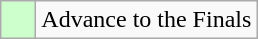<table class="wikitable">
<tr>
<td style="background:#ccffcc;">    </td>
<td>Advance to the Finals</td>
</tr>
</table>
